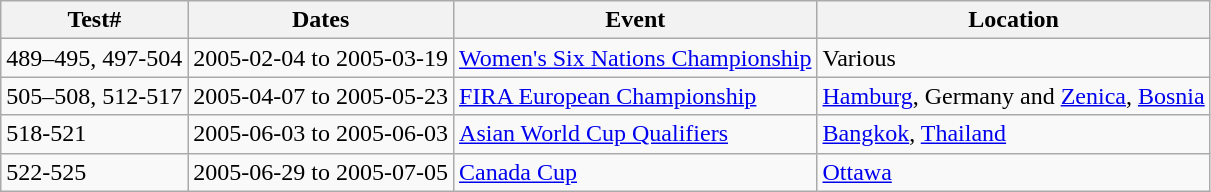<table class="wikitable">
<tr>
<th>Test#</th>
<th>Dates</th>
<th>Event</th>
<th>Location</th>
</tr>
<tr>
<td>489–495, 497-504</td>
<td>2005-02-04 to 2005-03-19</td>
<td><a href='#'>Women's Six Nations Championship</a></td>
<td>Various</td>
</tr>
<tr>
<td>505–508, 512-517</td>
<td>2005-04-07 to 2005-05-23</td>
<td><a href='#'>FIRA European Championship</a></td>
<td><a href='#'>Hamburg</a>, Germany and <a href='#'>Zenica</a>, <a href='#'>Bosnia</a></td>
</tr>
<tr>
<td>518-521</td>
<td>2005-06-03 to 2005-06-03</td>
<td><a href='#'>Asian World Cup Qualifiers</a></td>
<td><a href='#'>Bangkok</a>, <a href='#'>Thailand</a></td>
</tr>
<tr>
<td>522-525</td>
<td>2005-06-29 to 2005-07-05</td>
<td><a href='#'>Canada Cup</a></td>
<td><a href='#'>Ottawa</a></td>
</tr>
</table>
